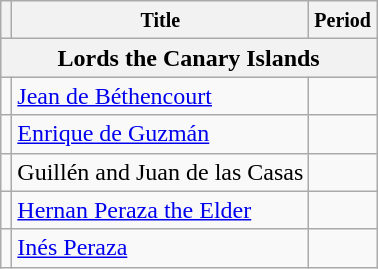<table class="wikitable">
<tr>
<th></th>
<th><small>Title</small></th>
<th><small>Period</small></th>
</tr>
<tr bgcolor="#dddddd">
<th colspan="3">Lords the Canary Islands</th>
</tr>
<tr>
<td></td>
<td><a href='#'>Jean de Béthencourt</a></td>
<td></td>
</tr>
<tr>
<td></td>
<td><a href='#'>Enrique de Guzmán</a></td>
<td></td>
</tr>
<tr>
<td></td>
<td>Guillén and Juan de las Casas</td>
<td></td>
</tr>
<tr>
<td></td>
<td><a href='#'>Hernan Peraza the Elder</a></td>
<td></td>
</tr>
<tr>
<td></td>
<td><a href='#'>Inés Peraza</a></td>
<td></td>
</tr>
</table>
